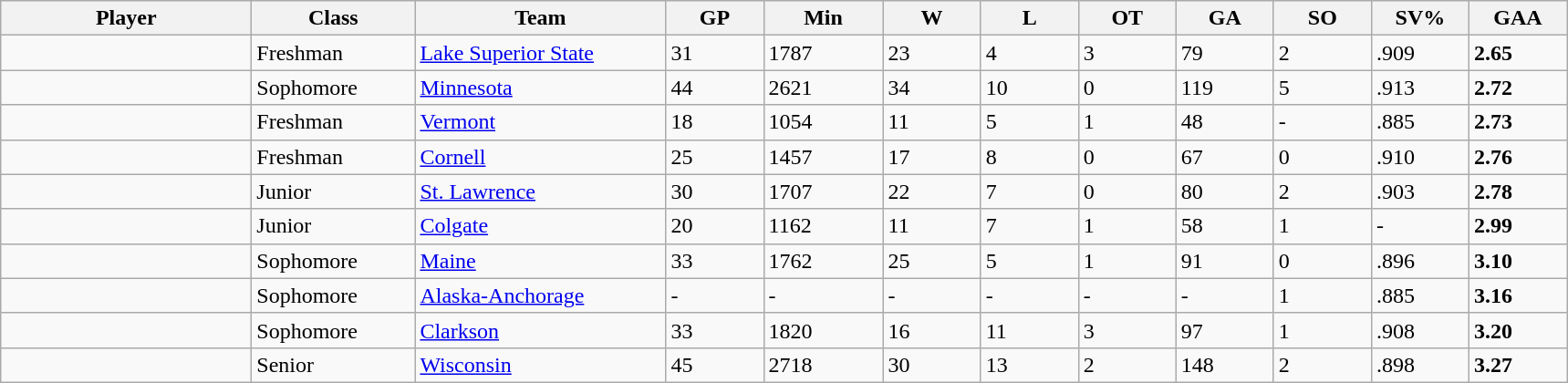<table class="wikitable sortable">
<tr>
<th style="width: 11em;">Player</th>
<th style="width: 7em;">Class</th>
<th style="width: 11em;">Team</th>
<th style="width: 4em;">GP</th>
<th style="width: 5em;">Min</th>
<th style="width: 4em;">W</th>
<th style="width: 4em;">L</th>
<th style="width: 4em;">OT</th>
<th style="width: 4em;">GA</th>
<th style="width: 4em;">SO</th>
<th style="width: 4em;">SV%</th>
<th style="width: 4em;">GAA</th>
</tr>
<tr>
<td></td>
<td>Freshman</td>
<td><a href='#'>Lake Superior State</a></td>
<td>31</td>
<td>1787</td>
<td>23</td>
<td>4</td>
<td>3</td>
<td>79</td>
<td>2</td>
<td>.909</td>
<td><strong>2.65</strong></td>
</tr>
<tr>
<td></td>
<td>Sophomore</td>
<td><a href='#'>Minnesota</a></td>
<td>44</td>
<td>2621</td>
<td>34</td>
<td>10</td>
<td>0</td>
<td>119</td>
<td>5</td>
<td>.913</td>
<td><strong>2.72</strong></td>
</tr>
<tr>
<td></td>
<td>Freshman</td>
<td><a href='#'>Vermont</a></td>
<td>18</td>
<td>1054</td>
<td>11</td>
<td>5</td>
<td>1</td>
<td>48</td>
<td>-</td>
<td>.885</td>
<td><strong>2.73</strong></td>
</tr>
<tr>
<td></td>
<td>Freshman</td>
<td><a href='#'>Cornell</a></td>
<td>25</td>
<td>1457</td>
<td>17</td>
<td>8</td>
<td>0</td>
<td>67</td>
<td>0</td>
<td>.910</td>
<td><strong>2.76</strong></td>
</tr>
<tr>
<td></td>
<td>Junior</td>
<td><a href='#'>St. Lawrence</a></td>
<td>30</td>
<td>1707</td>
<td>22</td>
<td>7</td>
<td>0</td>
<td>80</td>
<td>2</td>
<td>.903</td>
<td><strong>2.78</strong></td>
</tr>
<tr>
<td></td>
<td>Junior</td>
<td><a href='#'>Colgate</a></td>
<td>20</td>
<td>1162</td>
<td>11</td>
<td>7</td>
<td>1</td>
<td>58</td>
<td>1</td>
<td>-</td>
<td><strong>2.99</strong></td>
</tr>
<tr>
<td></td>
<td>Sophomore</td>
<td><a href='#'>Maine</a></td>
<td>33</td>
<td>1762</td>
<td>25</td>
<td>5</td>
<td>1</td>
<td>91</td>
<td>0</td>
<td>.896</td>
<td><strong>3.10</strong></td>
</tr>
<tr>
<td></td>
<td>Sophomore</td>
<td><a href='#'>Alaska-Anchorage</a></td>
<td>-</td>
<td>-</td>
<td>-</td>
<td>-</td>
<td>-</td>
<td>-</td>
<td>1</td>
<td>.885</td>
<td><strong>3.16</strong></td>
</tr>
<tr>
<td></td>
<td>Sophomore</td>
<td><a href='#'>Clarkson</a></td>
<td>33</td>
<td>1820</td>
<td>16</td>
<td>11</td>
<td>3</td>
<td>97</td>
<td>1</td>
<td>.908</td>
<td><strong>3.20</strong></td>
</tr>
<tr>
<td></td>
<td>Senior</td>
<td><a href='#'>Wisconsin</a></td>
<td>45</td>
<td>2718</td>
<td>30</td>
<td>13</td>
<td>2</td>
<td>148</td>
<td>2</td>
<td>.898</td>
<td><strong>3.27</strong></td>
</tr>
</table>
